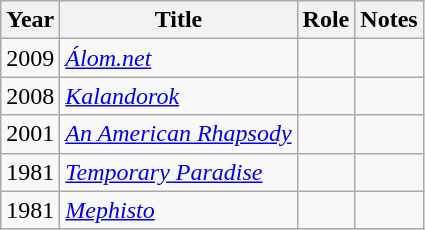<table class="wikitable sortable">
<tr>
<th>Year</th>
<th>Title</th>
<th>Role</th>
<th class="unsortable">Notes</th>
</tr>
<tr>
<td>2009</td>
<td><em><a href='#'>Álom.net</a></em></td>
<td></td>
<td></td>
</tr>
<tr>
<td>2008</td>
<td><em><a href='#'>Kalandorok</a></em></td>
<td></td>
<td></td>
</tr>
<tr>
<td>2001</td>
<td><em><a href='#'>An American Rhapsody</a></em></td>
<td></td>
<td></td>
</tr>
<tr>
<td>1981</td>
<td><em><a href='#'>Temporary Paradise</a></em></td>
<td></td>
<td></td>
</tr>
<tr>
<td>1981</td>
<td><em><a href='#'>Mephisto</a></em></td>
<td></td>
<td></td>
</tr>
</table>
